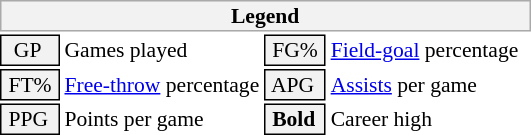<table class="toccolours" style="font-size: 90%; white-space: nowrap;">
<tr>
<th colspan="6" style="background:#f2f2f2; border:1px solid #aaa;">Legend</th>
</tr>
<tr>
<td style="background:#f2f2f2; border:1px solid black;">  GP</td>
<td>Games played</td>
<td style="background:#f2f2f2; border:1px solid black;"> FG% </td>
<td style="padding-right: 8px"><a href='#'>Field-goal</a> percentage</td>
</tr>
<tr>
<td style="background:#f2f2f2; border:1px solid black;"> FT% </td>
<td><a href='#'>Free-throw</a> percentage</td>
<td style="background:#f2f2f2; border:1px solid black;"> APG </td>
<td><a href='#'>Assists</a> per game</td>
</tr>
<tr>
<td style="background:#f2f2f2; border:1px solid black;"> PPG </td>
<td>Points per game</td>
<td style="background-color: #F2F2F2; border: 1px solid black"> <strong>Bold</strong> </td>
<td>Career high</td>
</tr>
<tr>
</tr>
</table>
